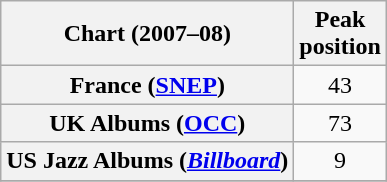<table class="wikitable sortable plainrowheaders">
<tr>
<th scope="col">Chart (2007–08)</th>
<th scope="col">Peak<br>position</th>
</tr>
<tr>
<th scope="row">France (<a href='#'>SNEP</a>)</th>
<td align="center">43</td>
</tr>
<tr>
<th scope="row">UK Albums (<a href='#'>OCC</a>)</th>
<td align="center">73</td>
</tr>
<tr>
<th scope="row">US Jazz Albums (<em><a href='#'>Billboard</a></em>)</th>
<td align="center">9</td>
</tr>
<tr>
</tr>
</table>
